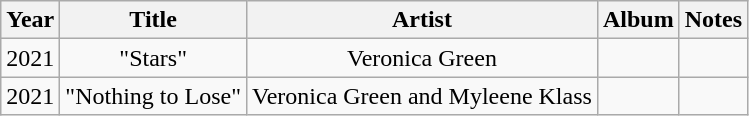<table class="wikitable plainrowheaders" style="text-align:center;">
<tr>
<th>Year</th>
<th>Title</th>
<th>Artist</th>
<th>Album</th>
<th>Notes</th>
</tr>
<tr>
<td>2021</td>
<td>"Stars"</td>
<td>Veronica Green</td>
<td></td>
<td></td>
</tr>
<tr>
<td>2021</td>
<td>"Nothing to Lose"</td>
<td>Veronica Green and Myleene Klass</td>
<td></td>
<td></td>
</tr>
</table>
